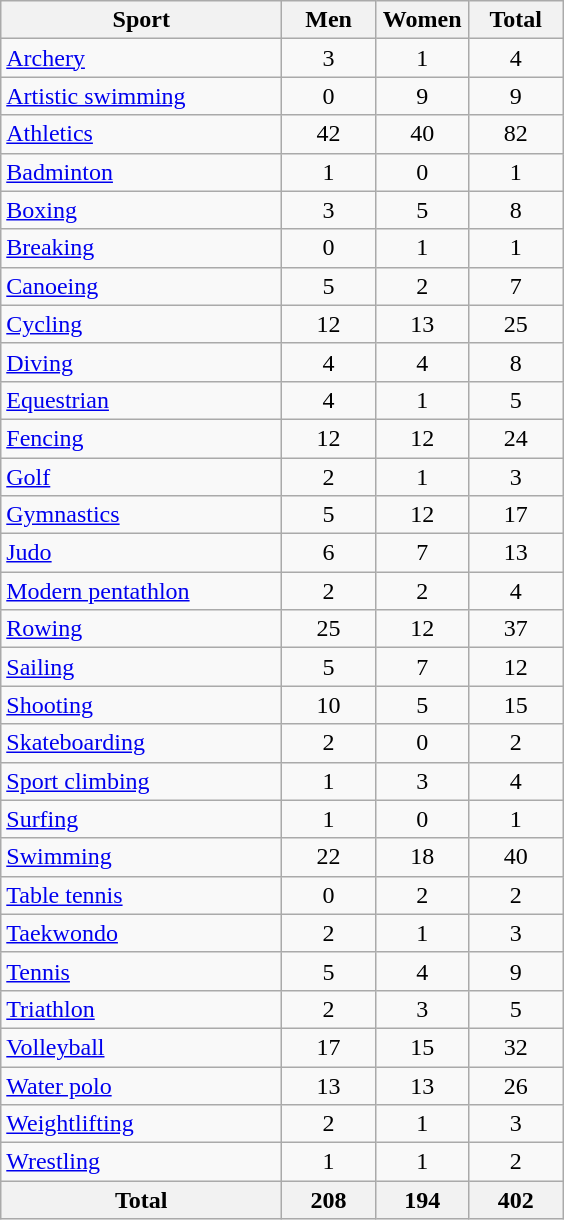<table class="wikitable sortable" style="text-align:center;">
<tr>
<th width=180>Sport</th>
<th width=55>Men</th>
<th width=55>Women</th>
<th width=55>Total</th>
</tr>
<tr>
<td align=left><a href='#'>Archery</a></td>
<td>3</td>
<td>1</td>
<td>4</td>
</tr>
<tr>
<td align=left><a href='#'>Artistic swimming</a></td>
<td>0</td>
<td>9</td>
<td>9</td>
</tr>
<tr>
<td align=left><a href='#'>Athletics</a></td>
<td>42</td>
<td>40</td>
<td>82</td>
</tr>
<tr>
<td align=left><a href='#'>Badminton</a></td>
<td>1</td>
<td>0</td>
<td>1</td>
</tr>
<tr>
<td align=left><a href='#'>Boxing</a></td>
<td>3</td>
<td>5</td>
<td>8</td>
</tr>
<tr>
<td align=left><a href='#'>Breaking</a></td>
<td>0</td>
<td>1</td>
<td>1</td>
</tr>
<tr>
<td align=left><a href='#'>Canoeing</a></td>
<td>5</td>
<td>2</td>
<td>7</td>
</tr>
<tr>
<td align=left><a href='#'>Cycling</a></td>
<td>12</td>
<td>13</td>
<td>25</td>
</tr>
<tr>
<td align=left><a href='#'>Diving</a></td>
<td>4</td>
<td>4</td>
<td>8</td>
</tr>
<tr>
<td align=left><a href='#'>Equestrian</a></td>
<td>4</td>
<td>1</td>
<td>5</td>
</tr>
<tr>
<td align=left><a href='#'>Fencing</a></td>
<td>12</td>
<td>12</td>
<td>24</td>
</tr>
<tr>
<td align=left><a href='#'>Golf</a></td>
<td>2</td>
<td>1</td>
<td>3</td>
</tr>
<tr>
<td align=left><a href='#'>Gymnastics</a></td>
<td>5</td>
<td>12</td>
<td>17</td>
</tr>
<tr>
<td align=left><a href='#'>Judo</a></td>
<td>6</td>
<td>7</td>
<td>13</td>
</tr>
<tr>
<td align=left><a href='#'>Modern pentathlon</a></td>
<td>2</td>
<td>2</td>
<td>4</td>
</tr>
<tr>
<td align=left><a href='#'>Rowing</a></td>
<td>25</td>
<td>12</td>
<td>37</td>
</tr>
<tr>
<td align=left><a href='#'>Sailing</a></td>
<td>5</td>
<td>7</td>
<td>12</td>
</tr>
<tr>
<td align=left><a href='#'>Shooting</a></td>
<td>10</td>
<td>5</td>
<td>15</td>
</tr>
<tr>
<td align=left><a href='#'>Skateboarding</a></td>
<td>2</td>
<td>0</td>
<td>2</td>
</tr>
<tr>
<td align=left><a href='#'>Sport climbing</a></td>
<td>1</td>
<td>3</td>
<td>4</td>
</tr>
<tr>
<td align=left><a href='#'>Surfing</a></td>
<td>1</td>
<td>0</td>
<td>1</td>
</tr>
<tr>
<td align=left><a href='#'>Swimming</a></td>
<td>22</td>
<td>18</td>
<td>40</td>
</tr>
<tr>
<td align=left><a href='#'>Table tennis</a></td>
<td>0</td>
<td>2</td>
<td>2</td>
</tr>
<tr>
<td align=left><a href='#'>Taekwondo</a></td>
<td>2</td>
<td>1</td>
<td>3</td>
</tr>
<tr>
<td align=left><a href='#'>Tennis</a></td>
<td>5</td>
<td>4</td>
<td>9</td>
</tr>
<tr>
<td align=left><a href='#'>Triathlon</a></td>
<td>2</td>
<td>3</td>
<td>5</td>
</tr>
<tr>
<td align=left><a href='#'>Volleyball</a></td>
<td>17</td>
<td>15</td>
<td>32</td>
</tr>
<tr>
<td align=left><a href='#'>Water polo</a></td>
<td>13</td>
<td>13</td>
<td>26</td>
</tr>
<tr>
<td align=left><a href='#'>Weightlifting</a></td>
<td>2</td>
<td>1</td>
<td>3</td>
</tr>
<tr>
<td align=left><a href='#'>Wrestling</a></td>
<td>1</td>
<td>1</td>
<td>2</td>
</tr>
<tr>
<th>Total</th>
<th>208</th>
<th>194</th>
<th>402</th>
</tr>
</table>
